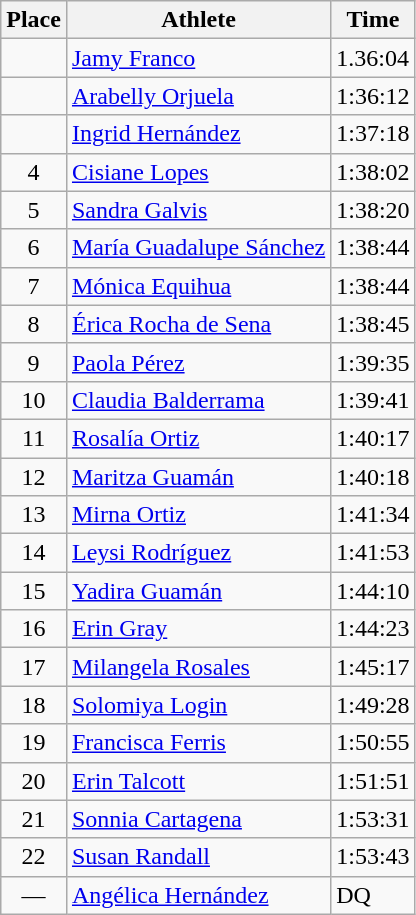<table class=wikitable>
<tr>
<th>Place</th>
<th>Athlete</th>
<th>Time</th>
</tr>
<tr>
<td align=center></td>
<td><a href='#'>Jamy Franco</a> </td>
<td>1.36:04</td>
</tr>
<tr>
<td align=center></td>
<td><a href='#'>Arabelly Orjuela</a> </td>
<td>1:36:12</td>
</tr>
<tr>
<td align=center></td>
<td><a href='#'>Ingrid Hernández</a> </td>
<td>1:37:18</td>
</tr>
<tr>
<td align=center>4</td>
<td><a href='#'>Cisiane Lopes</a> </td>
<td>1:38:02</td>
</tr>
<tr>
<td align=center>5</td>
<td><a href='#'>Sandra Galvis</a> </td>
<td>1:38:20</td>
</tr>
<tr>
<td align=center>6</td>
<td><a href='#'>María Guadalupe Sánchez</a> </td>
<td>1:38:44</td>
</tr>
<tr>
<td align=center>7</td>
<td><a href='#'>Mónica Equihua</a> </td>
<td>1:38:44</td>
</tr>
<tr>
<td align=center>8</td>
<td><a href='#'>Érica Rocha de Sena</a> </td>
<td>1:38:45</td>
</tr>
<tr>
<td align=center>9</td>
<td><a href='#'>Paola Pérez</a> </td>
<td>1:39:35</td>
</tr>
<tr>
<td align=center>10</td>
<td><a href='#'>Claudia Balderrama</a> </td>
<td>1:39:41</td>
</tr>
<tr>
<td align=center>11</td>
<td><a href='#'>Rosalía Ortiz</a> </td>
<td>1:40:17</td>
</tr>
<tr>
<td align=center>12</td>
<td><a href='#'>Maritza Guamán</a> </td>
<td>1:40:18</td>
</tr>
<tr>
<td align=center>13</td>
<td><a href='#'>Mirna Ortiz</a> </td>
<td>1:41:34</td>
</tr>
<tr>
<td align=center>14</td>
<td><a href='#'>Leysi Rodríguez</a> </td>
<td>1:41:53</td>
</tr>
<tr>
<td align=center>15</td>
<td><a href='#'>Yadira Guamán</a> </td>
<td>1:44:10</td>
</tr>
<tr>
<td align=center>16</td>
<td><a href='#'>Erin Gray</a> </td>
<td>1:44:23</td>
</tr>
<tr>
<td align=center>17</td>
<td><a href='#'>Milangela Rosales</a> </td>
<td>1:45:17</td>
</tr>
<tr>
<td align=center>18</td>
<td><a href='#'>Solomiya Login</a> </td>
<td>1:49:28</td>
</tr>
<tr>
<td align=center>19</td>
<td><a href='#'>Francisca Ferris</a> </td>
<td>1:50:55</td>
</tr>
<tr>
<td align=center>20</td>
<td><a href='#'>Erin Talcott</a> </td>
<td>1:51:51</td>
</tr>
<tr>
<td align=center>21</td>
<td><a href='#'>Sonnia Cartagena</a> </td>
<td>1:53:31</td>
</tr>
<tr>
<td align=center>22</td>
<td><a href='#'>Susan Randall</a> </td>
<td>1:53:43</td>
</tr>
<tr>
<td align=center>—</td>
<td><a href='#'>Angélica Hernández</a> </td>
<td>DQ</td>
</tr>
</table>
